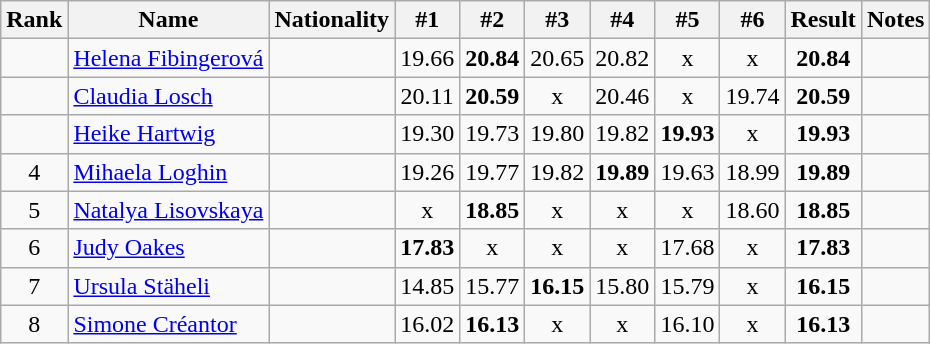<table class="wikitable sortable" style="text-align:center">
<tr>
<th>Rank</th>
<th>Name</th>
<th>Nationality</th>
<th>#1</th>
<th>#2</th>
<th>#3</th>
<th>#4</th>
<th>#5</th>
<th>#6</th>
<th>Result</th>
<th>Notes</th>
</tr>
<tr>
<td></td>
<td align="left"><a href='#'>Helena Fibingerová</a></td>
<td align=left></td>
<td>19.66</td>
<td><strong>20.84</strong></td>
<td>20.65</td>
<td>20.82</td>
<td>x</td>
<td>x</td>
<td><strong>20.84</strong></td>
<td></td>
</tr>
<tr>
<td></td>
<td align="left"><a href='#'>Claudia Losch</a></td>
<td align=left></td>
<td>20.11</td>
<td><strong>20.59</strong></td>
<td>x</td>
<td>20.46</td>
<td>x</td>
<td>19.74</td>
<td><strong>20.59</strong></td>
<td></td>
</tr>
<tr>
<td></td>
<td align="left"><a href='#'>Heike Hartwig</a></td>
<td align=left></td>
<td>19.30</td>
<td>19.73</td>
<td>19.80</td>
<td>19.82</td>
<td><strong>19.93</strong></td>
<td>x</td>
<td><strong>19.93</strong></td>
<td></td>
</tr>
<tr>
<td>4</td>
<td align="left"><a href='#'>Mihaela Loghin</a></td>
<td align=left></td>
<td>19.26</td>
<td>19.77</td>
<td>19.82</td>
<td><strong>19.89</strong></td>
<td>19.63</td>
<td>18.99</td>
<td><strong>19.89</strong></td>
<td></td>
</tr>
<tr>
<td>5</td>
<td align="left"><a href='#'>Natalya Lisovskaya</a></td>
<td align=left></td>
<td>x</td>
<td><strong>18.85</strong></td>
<td>x</td>
<td>x</td>
<td>x</td>
<td>18.60</td>
<td><strong>18.85</strong></td>
<td></td>
</tr>
<tr>
<td>6</td>
<td align="left"><a href='#'>Judy Oakes</a></td>
<td align=left></td>
<td><strong>17.83</strong></td>
<td>x</td>
<td>x</td>
<td>x</td>
<td>17.68</td>
<td>x</td>
<td><strong>17.83</strong></td>
<td></td>
</tr>
<tr>
<td>7</td>
<td align="left"><a href='#'>Ursula Stäheli</a></td>
<td align=left></td>
<td>14.85</td>
<td>15.77</td>
<td><strong>16.15</strong></td>
<td>15.80</td>
<td>15.79</td>
<td>x</td>
<td><strong>16.15</strong></td>
<td></td>
</tr>
<tr>
<td>8</td>
<td align="left"><a href='#'>Simone Créantor</a></td>
<td align=left></td>
<td>16.02</td>
<td><strong>16.13</strong></td>
<td>x</td>
<td>x</td>
<td>16.10</td>
<td>x</td>
<td><strong>16.13</strong></td>
<td></td>
</tr>
</table>
